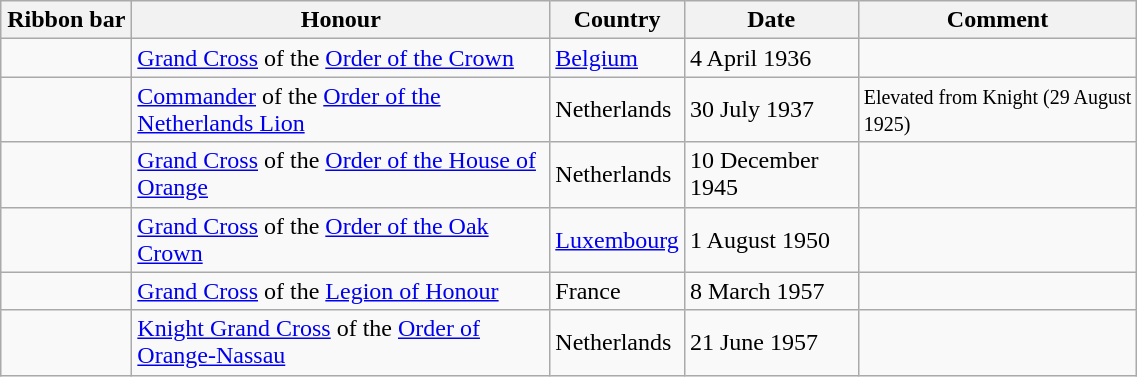<table class="wikitable" style="width:60%;">
<tr>
<th style="width:80px;">Ribbon bar</th>
<th>Honour</th>
<th>Country</th>
<th>Date</th>
<th>Comment</th>
</tr>
<tr>
<td></td>
<td><a href='#'>Grand Cross</a> of the <a href='#'>Order of the Crown</a></td>
<td><a href='#'>Belgium</a></td>
<td>4 April 1936</td>
<td></td>
</tr>
<tr>
<td></td>
<td><a href='#'>Commander</a> of the <a href='#'>Order of the Netherlands Lion</a></td>
<td>Netherlands</td>
<td>30 July 1937</td>
<td><small>Elevated from Knight (29 August 1925)</small></td>
</tr>
<tr>
<td></td>
<td><a href='#'>Grand Cross</a> of the <a href='#'>Order of the House of Orange</a></td>
<td>Netherlands</td>
<td>10 December 1945</td>
<td></td>
</tr>
<tr>
<td></td>
<td><a href='#'>Grand Cross</a> of the <a href='#'>Order of the Oak Crown</a></td>
<td><a href='#'>Luxembourg</a></td>
<td>1 August 1950</td>
<td></td>
</tr>
<tr>
<td></td>
<td><a href='#'>Grand Cross</a> of the <a href='#'>Legion of Honour</a></td>
<td>France</td>
<td>8 March 1957</td>
<td></td>
</tr>
<tr>
<td></td>
<td><a href='#'>Knight Grand Cross</a> of the <a href='#'>Order of Orange-Nassau</a></td>
<td>Netherlands</td>
<td>21 June 1957</td>
<td></td>
</tr>
</table>
